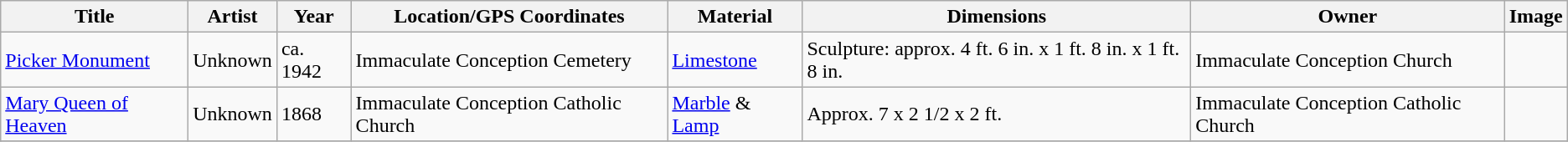<table class="wikitable sortable">
<tr>
<th>Title</th>
<th>Artist</th>
<th>Year</th>
<th>Location/GPS Coordinates</th>
<th>Material</th>
<th>Dimensions</th>
<th>Owner</th>
<th>Image</th>
</tr>
<tr>
<td><a href='#'>Picker Monument</a></td>
<td>Unknown</td>
<td>ca. 1942</td>
<td>Immaculate Conception Cemetery</td>
<td><a href='#'>Limestone</a></td>
<td>Sculpture: approx. 4 ft. 6 in. x 1 ft. 8 in. x 1 ft. 8 in.</td>
<td>Immaculate Conception Church</td>
<td></td>
</tr>
<tr>
<td><a href='#'>Mary Queen of Heaven</a></td>
<td>Unknown</td>
<td>1868</td>
<td>Immaculate Conception Catholic Church</td>
<td><a href='#'>Marble</a> & <a href='#'>Lamp</a></td>
<td>Approx. 7 x 2 1/2 x 2 ft.</td>
<td>Immaculate Conception Catholic Church</td>
<td></td>
</tr>
<tr>
</tr>
</table>
